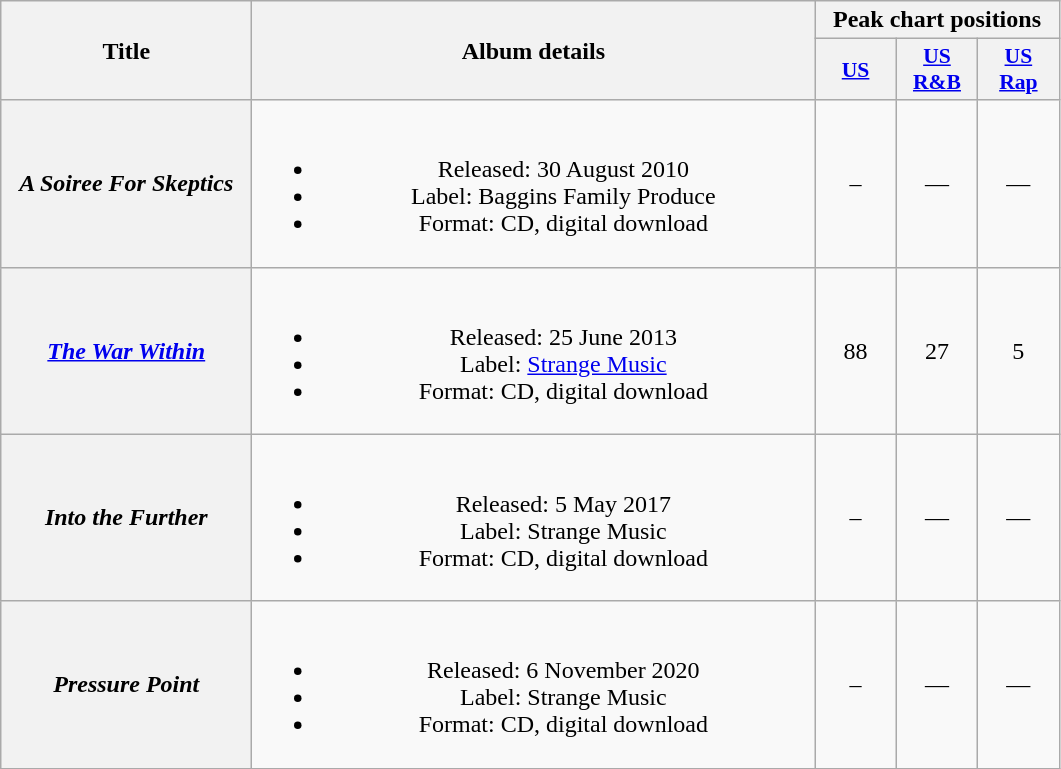<table class="wikitable plainrowheaders" style="text-align:center;">
<tr>
<th scope="col" rowspan="2" style="width:10em;">Title</th>
<th scope="col" rowspan="2" style="width:23em;">Album details</th>
<th scope="col" colspan="3">Peak chart positions</th>
</tr>
<tr>
<th scope="col" style="width:3.3em;font-size:90%;"><a href='#'>US</a></th>
<th scope="col" style="width:3.3em;font-size:90%;"><a href='#'>US R&B</a></th>
<th scope="col" style="width:3.3em;font-size:90%;"><a href='#'>US Rap</a></th>
</tr>
<tr>
<th scope="row"><em>A Soiree For Skeptics</em></th>
<td><br><ul><li>Released: 30 August 2010</li><li>Label: Baggins Family Produce</li><li>Format: CD, digital download</li></ul></td>
<td>–</td>
<td>—</td>
<td>—</td>
</tr>
<tr>
<th scope="row"><em><a href='#'>The War Within</a></em></th>
<td><br><ul><li>Released: 25 June 2013</li><li>Label: <a href='#'>Strange Music</a></li><li>Format: CD, digital download</li></ul></td>
<td>88</td>
<td>27</td>
<td>5</td>
</tr>
<tr>
<th scope="row"><em>Into the Further</em></th>
<td><br><ul><li>Released: 5 May 2017</li><li>Label: Strange Music</li><li>Format: CD, digital download</li></ul></td>
<td>–</td>
<td>—</td>
<td>—</td>
</tr>
<tr>
<th scope="row"><em>Pressure Point</em></th>
<td><br><ul><li>Released: 6 November 2020</li><li>Label: Strange Music</li><li>Format: CD, digital download</li></ul></td>
<td>–</td>
<td>—</td>
<td>—</td>
</tr>
</table>
